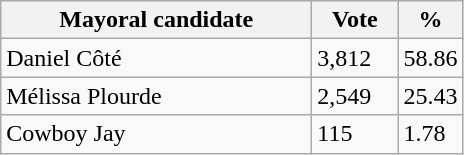<table class="wikitable">
<tr>
<th bgcolor="#DDDDFF" width="200px">Mayoral candidate</th>
<th bgcolor="#DDDDFF" width="50px">Vote</th>
<th bgcolor="#DDDDFF" width="30px">%</th>
</tr>
<tr>
<td>Daniel Côté</td>
<td>3,812</td>
<td>58.86</td>
</tr>
<tr>
<td>Mélissa Plourde</td>
<td>2,549</td>
<td>25.43</td>
</tr>
<tr>
<td>Cowboy Jay</td>
<td>115</td>
<td>1.78</td>
</tr>
</table>
